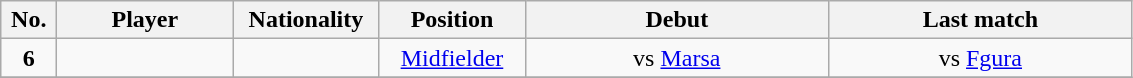<table class="wikitable" style="text-align:center;">
<tr>
<th style="width:30px;">No.</th>
<th style="width:110px;">Player</th>
<th style="width:90px;">Nationality</th>
<th style="width:90px;">Position</th>
<th style="width:195px;">Debut</th>
<th style="width:195px;">Last match</th>
</tr>
<tr>
<td><strong>6</strong></td>
<td align=left></td>
<td align=left></td>
<td><a href='#'>Midfielder</a></td>
<td> vs <a href='#'>Marsa</a></td>
<td> vs <a href='#'>Fgura</a></td>
</tr>
<tr>
</tr>
</table>
